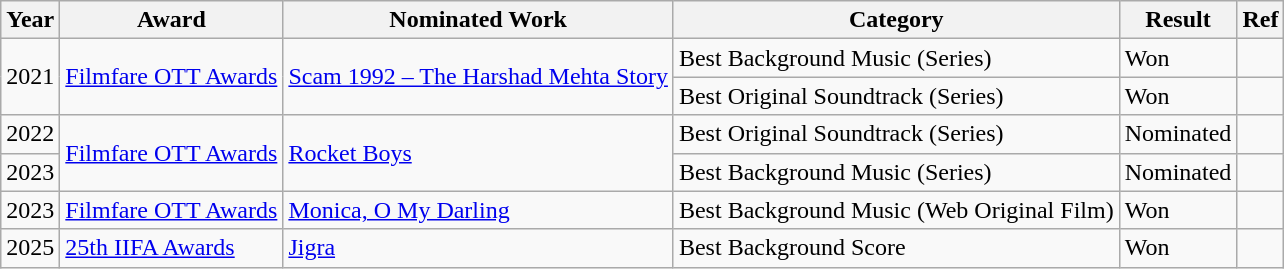<table class="wikitable">
<tr>
<th>Year</th>
<th>Award</th>
<th>Nominated Work</th>
<th>Category</th>
<th>Result</th>
<th>Ref</th>
</tr>
<tr>
<td rowspan="2">2021</td>
<td rowspan="2"><a href='#'>Filmfare OTT Awards</a></td>
<td rowspan="2"><a href='#'>Scam 1992 – The Harshad Mehta Story</a></td>
<td>Best Background Music (Series)</td>
<td>Won</td>
<td></td>
</tr>
<tr>
<td>Best Original Soundtrack (Series)</td>
<td>Won</td>
<td></td>
</tr>
<tr>
<td>2022</td>
<td rowspan="2"><a href='#'>Filmfare OTT Awards</a></td>
<td rowspan="2"><a href='#'>Rocket Boys</a></td>
<td>Best Original Soundtrack (Series)</td>
<td>Nominated</td>
<td></td>
</tr>
<tr>
<td>2023</td>
<td>Best Background Music (Series)</td>
<td>Nominated</td>
<td></td>
</tr>
<tr>
<td>2023</td>
<td><a href='#'>Filmfare OTT Awards</a></td>
<td><a href='#'>Monica, O My Darling</a></td>
<td>Best Background Music (Web Original Film)</td>
<td>Won</td>
<td></td>
</tr>
<tr>
<td>2025</td>
<td><a href='#'>25th IIFA Awards</a></td>
<td><a href='#'>Jigra</a></td>
<td>Best Background Score</td>
<td>Won</td>
<td></td>
</tr>
</table>
